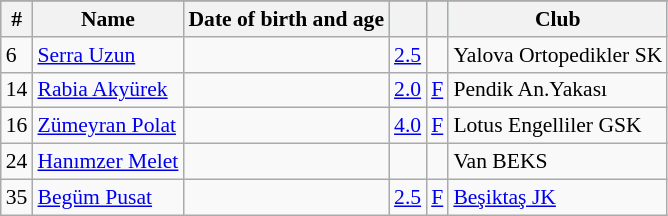<table class=wikitable style="font-size:90%">
<tr bgcolor=#F2F2F2 style="text-align:center; font-size:90%;">
</tr>
<tr bgcolor=#ADEBFD>
<th>#</th>
<th>Name</th>
<th>Date of birth and age</th>
<th></th>
<th></th>
<th>Club</th>
</tr>
<tr>
<td>6</td>
<td><a href='#'>Serra Uzun</a></td>
<td align=right></td>
<td><a href='#'>2.5</a></td>
<td></td>
<td>Yalova Ortopedikler SK</td>
</tr>
<tr>
<td>14</td>
<td><a href='#'>Rabia Akyürek</a></td>
<td align=right></td>
<td><a href='#'>2.0</a></td>
<td><a href='#'>F</a></td>
<td>Pendik An.Yakası</td>
</tr>
<tr>
<td>16</td>
<td><a href='#'>Zümeyran Polat</a></td>
<td align=right></td>
<td><a href='#'>4.0</a></td>
<td><a href='#'>F</a></td>
<td>Lotus Engelliler GSK</td>
</tr>
<tr>
<td>24</td>
<td><a href='#'>Hanımzer Melet</a></td>
<td align=right></td>
<td></td>
<td></td>
<td>Van BEKS</td>
</tr>
<tr>
<td>35</td>
<td><a href='#'>Begüm Pusat</a></td>
<td align=right></td>
<td><a href='#'>2.5</a></td>
<td><a href='#'>F</a></td>
<td><a href='#'>Beşiktaş JK</a></td>
</tr>
</table>
